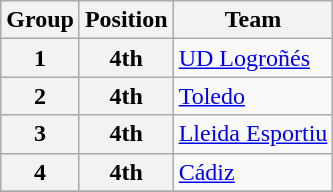<table class="wikitable">
<tr>
<th>Group</th>
<th>Position</th>
<th>Team</th>
</tr>
<tr>
<th>1</th>
<th>4th</th>
<td><a href='#'>UD Logroñés</a></td>
</tr>
<tr>
<th>2</th>
<th>4th</th>
<td><a href='#'>Toledo</a></td>
</tr>
<tr>
<th>3</th>
<th>4th</th>
<td><a href='#'>Lleida Esportiu</a></td>
</tr>
<tr>
<th>4</th>
<th>4th</th>
<td><a href='#'>Cádiz</a></td>
</tr>
<tr>
</tr>
</table>
